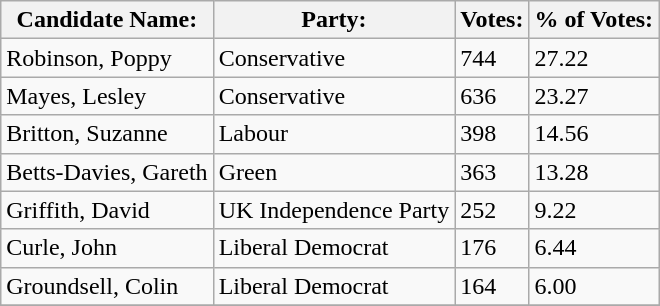<table class="wikitable">
<tr>
<th>Candidate Name:</th>
<th>Party:</th>
<th>Votes:</th>
<th>% of Votes:</th>
</tr>
<tr>
<td>Robinson, Poppy</td>
<td>Conservative</td>
<td>744</td>
<td>27.22</td>
</tr>
<tr>
<td>Mayes, Lesley</td>
<td>Conservative</td>
<td>636</td>
<td>23.27</td>
</tr>
<tr>
<td>Britton, Suzanne</td>
<td>Labour</td>
<td>398</td>
<td>14.56</td>
</tr>
<tr>
<td>Betts-Davies, Gareth</td>
<td>Green</td>
<td>363</td>
<td>13.28</td>
</tr>
<tr>
<td>Griffith, David</td>
<td>UK Independence Party</td>
<td>252</td>
<td>9.22</td>
</tr>
<tr>
<td>Curle, John</td>
<td>Liberal Democrat</td>
<td>176</td>
<td>6.44</td>
</tr>
<tr>
<td>Groundsell, Colin</td>
<td>Liberal Democrat</td>
<td>164</td>
<td>6.00</td>
</tr>
<tr>
</tr>
</table>
